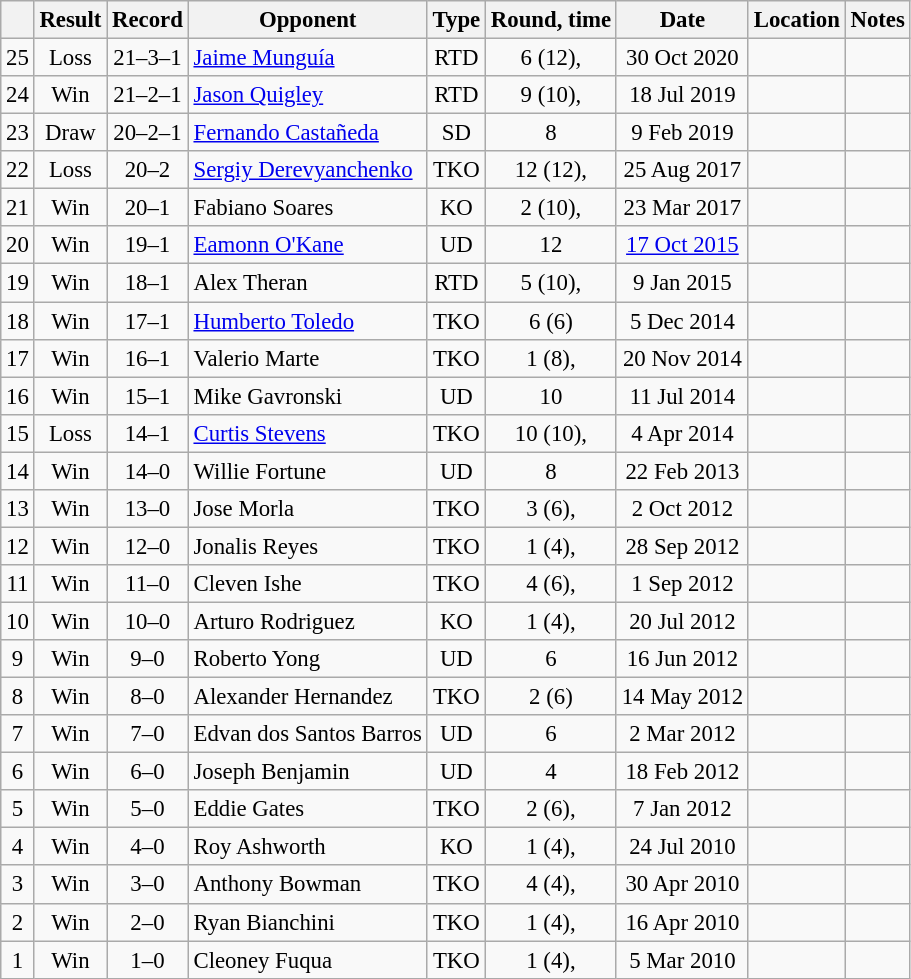<table class="wikitable" style="text-align:center; font-size:95%">
<tr>
<th></th>
<th>Result</th>
<th>Record</th>
<th>Opponent</th>
<th>Type</th>
<th>Round, time</th>
<th>Date</th>
<th>Location</th>
<th>Notes</th>
</tr>
<tr>
<td>25</td>
<td>Loss</td>
<td>21–3–1</td>
<td align=left> <a href='#'>Jaime Munguía</a></td>
<td>RTD</td>
<td>6 (12), </td>
<td>30 Oct 2020</td>
<td align=left> </td>
<td align=left></td>
</tr>
<tr>
<td>24</td>
<td>Win</td>
<td>21–2–1</td>
<td style="text-align:left;"> <a href='#'>Jason Quigley</a></td>
<td>RTD</td>
<td>9 (10), </td>
<td>18 Jul 2019</td>
<td style="text-align:left;"> </td>
<td style="text-align:left;"></td>
</tr>
<tr>
<td>23</td>
<td>Draw</td>
<td>20–2–1</td>
<td style="text-align:left;"> <a href='#'>Fernando Castañeda</a></td>
<td>SD</td>
<td>8</td>
<td>9 Feb 2019</td>
<td style="text-align:left;"> </td>
<td></td>
</tr>
<tr>
<td>22</td>
<td>Loss</td>
<td>20–2</td>
<td style="text-align:left;"> <a href='#'>Sergiy Derevyanchenko</a></td>
<td>TKO</td>
<td>12 (12), </td>
<td>25 Aug 2017</td>
<td style="text-align:left;"> </td>
<td></td>
</tr>
<tr>
<td>21</td>
<td>Win</td>
<td>20–1</td>
<td style="text-align:left;"> Fabiano Soares</td>
<td>KO</td>
<td>2 (10), </td>
<td>23 Mar 2017</td>
<td style="text-align:left;"> </td>
<td style="text-align:left;"></td>
</tr>
<tr>
<td>20</td>
<td>Win</td>
<td>19–1</td>
<td style="text-align:left;"> <a href='#'>Eamonn O'Kane</a></td>
<td>UD</td>
<td>12</td>
<td><a href='#'>17 Oct 2015</a></td>
<td style="text-align:left;"> </td>
<td style="text-align:left;"></td>
</tr>
<tr>
<td>19</td>
<td>Win</td>
<td>18–1</td>
<td style="text-align:left;"> Alex Theran</td>
<td>RTD</td>
<td>5 (10), </td>
<td>9 Jan 2015</td>
<td style="text-align:left;"> </td>
<td style="text-align:left;"></td>
</tr>
<tr>
<td>18</td>
<td>Win</td>
<td>17–1</td>
<td style="text-align:left;"> <a href='#'>Humberto Toledo</a></td>
<td>TKO</td>
<td>6 (6)</td>
<td>5 Dec 2014</td>
<td style="text-align:left;"> </td>
<td></td>
</tr>
<tr>
<td>17</td>
<td>Win</td>
<td>16–1</td>
<td style="text-align:left;"> Valerio Marte</td>
<td>TKO</td>
<td>1 (8), </td>
<td>20 Nov 2014</td>
<td style="text-align:left;"> </td>
<td></td>
</tr>
<tr>
<td>16</td>
<td>Win</td>
<td>15–1</td>
<td style="text-align:left;"> Mike Gavronski</td>
<td>UD</td>
<td>10</td>
<td>11 Jul 2014</td>
<td style="text-align:left;"> </td>
<td style="text-align:left;"></td>
</tr>
<tr>
<td>15</td>
<td>Loss</td>
<td>14–1</td>
<td style="text-align:left;"> <a href='#'>Curtis Stevens</a></td>
<td>TKO</td>
<td>10 (10), </td>
<td>4 Apr 2014</td>
<td style="text-align:left;"> </td>
<td></td>
</tr>
<tr>
<td>14</td>
<td>Win</td>
<td>14–0</td>
<td style="text-align:left;"> Willie Fortune</td>
<td>UD</td>
<td>8</td>
<td>22 Feb 2013</td>
<td style="text-align:left;"> </td>
<td></td>
</tr>
<tr>
<td>13</td>
<td>Win</td>
<td>13–0</td>
<td style="text-align:left;"> Jose Morla</td>
<td>TKO</td>
<td>3 (6), </td>
<td>2 Oct 2012</td>
<td style="text-align:left;"> </td>
<td></td>
</tr>
<tr>
<td>12</td>
<td>Win</td>
<td>12–0</td>
<td style="text-align:left;"> Jonalis Reyes</td>
<td>TKO</td>
<td>1 (4), </td>
<td>28 Sep 2012</td>
<td style="text-align:left;"> </td>
<td></td>
</tr>
<tr>
<td>11</td>
<td>Win</td>
<td>11–0</td>
<td style="text-align:left;"> Cleven Ishe</td>
<td>TKO</td>
<td>4 (6), </td>
<td>1 Sep 2012</td>
<td style="text-align:left;"> </td>
<td></td>
</tr>
<tr>
<td>10</td>
<td>Win</td>
<td>10–0</td>
<td style="text-align:left;"> Arturo Rodriguez</td>
<td>KO</td>
<td>1 (4), </td>
<td>20 Jul 2012</td>
<td style="text-align:left;"> </td>
<td></td>
</tr>
<tr>
<td>9</td>
<td>Win</td>
<td>9–0</td>
<td style="text-align:left;"> Roberto Yong</td>
<td>UD</td>
<td>6</td>
<td>16 Jun 2012</td>
<td style="text-align:left;"> </td>
<td></td>
</tr>
<tr>
<td>8</td>
<td>Win</td>
<td>8–0</td>
<td style="text-align:left;"> Alexander Hernandez</td>
<td>TKO</td>
<td>2 (6)</td>
<td>14 May 2012</td>
<td style="text-align:left;"> </td>
<td></td>
</tr>
<tr>
<td>7</td>
<td>Win</td>
<td>7–0</td>
<td style="text-align:left;"> Edvan dos Santos Barros</td>
<td>UD</td>
<td>6</td>
<td>2 Mar 2012</td>
<td style="text-align:left;"> </td>
<td></td>
</tr>
<tr>
<td>6</td>
<td>Win</td>
<td>6–0</td>
<td style="text-align:left;"> Joseph Benjamin</td>
<td>UD</td>
<td>4</td>
<td>18 Feb 2012</td>
<td style="text-align:left;"> </td>
<td></td>
</tr>
<tr>
<td>5</td>
<td>Win</td>
<td>5–0</td>
<td style="text-align:left;"> Eddie Gates</td>
<td>TKO</td>
<td>2 (6), </td>
<td>7 Jan 2012</td>
<td style="text-align:left;"> </td>
<td></td>
</tr>
<tr>
<td>4</td>
<td>Win</td>
<td>4–0</td>
<td style="text-align:left;"> Roy Ashworth</td>
<td>KO</td>
<td>1 (4), </td>
<td>24 Jul 2010</td>
<td style="text-align:left;"> </td>
<td></td>
</tr>
<tr>
<td>3</td>
<td>Win</td>
<td>3–0</td>
<td style="text-align:left;"> Anthony Bowman</td>
<td>TKO</td>
<td>4 (4), </td>
<td>30 Apr 2010</td>
<td style="text-align:left;"> </td>
<td></td>
</tr>
<tr>
<td>2</td>
<td>Win</td>
<td>2–0</td>
<td style="text-align:left;"> Ryan Bianchini</td>
<td>TKO</td>
<td>1 (4), </td>
<td>16 Apr 2010</td>
<td style="text-align:left;"> </td>
<td></td>
</tr>
<tr>
<td>1</td>
<td>Win</td>
<td>1–0</td>
<td style="text-align:left;"> Cleoney Fuqua</td>
<td>TKO</td>
<td>1 (4), </td>
<td>5 Mar 2010</td>
<td style="text-align:left;"> </td>
<td></td>
</tr>
</table>
